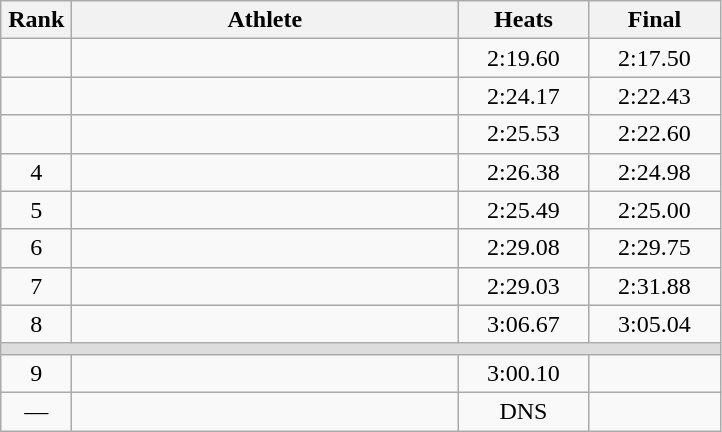<table class=wikitable style="text-align:center">
<tr>
<th width=40>Rank</th>
<th width=250>Athlete</th>
<th width=80>Heats</th>
<th width=80>Final</th>
</tr>
<tr>
<td></td>
<td align=left></td>
<td>2:19.60</td>
<td>2:17.50</td>
</tr>
<tr>
<td></td>
<td align=left></td>
<td>2:24.17</td>
<td>2:22.43</td>
</tr>
<tr>
<td></td>
<td align=left></td>
<td>2:25.53</td>
<td>2:22.60</td>
</tr>
<tr>
<td>4</td>
<td align=left></td>
<td>2:26.38</td>
<td>2:24.98</td>
</tr>
<tr>
<td>5</td>
<td align=left></td>
<td>2:25.49</td>
<td>2:25.00</td>
</tr>
<tr>
<td>6</td>
<td align=left></td>
<td>2:29.08</td>
<td>2:29.75</td>
</tr>
<tr>
<td>7</td>
<td align=left></td>
<td>2:29.03</td>
<td>2:31.88</td>
</tr>
<tr>
<td>8</td>
<td align=left></td>
<td>3:06.67 </td>
<td>3:05.04</td>
</tr>
<tr bgcolor=#DDDDDD>
<td colspan=4></td>
</tr>
<tr>
<td>9</td>
<td align=left></td>
<td>3:00.10 </td>
<td></td>
</tr>
<tr>
<td>—</td>
<td align=left></td>
<td>DNS</td>
<td></td>
</tr>
</table>
